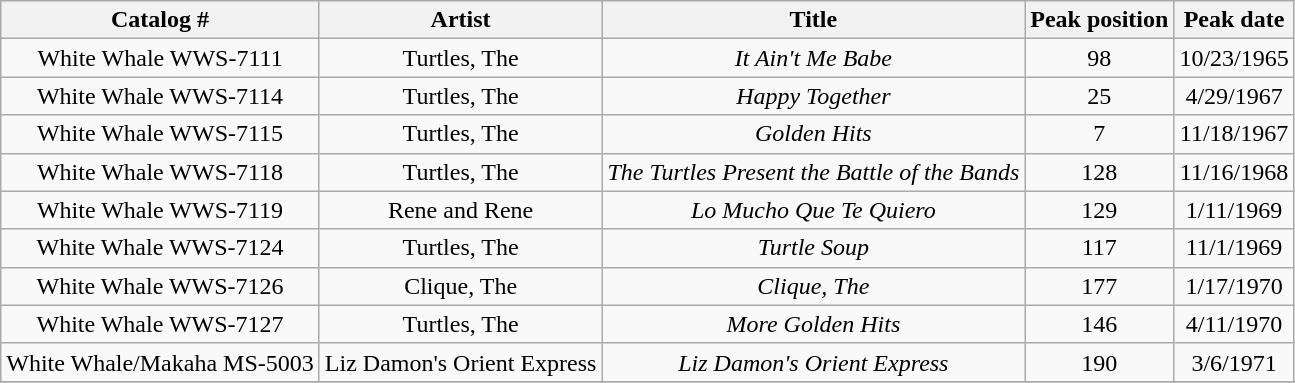<table class="wikitable sortable" style="text-align:center">
<tr>
<th>Catalog #</th>
<th>Artist</th>
<th>Title</th>
<th>Peak position</th>
<th>Peak date</th>
</tr>
<tr>
<td>White Whale WWS-7111</td>
<td>Turtles, The</td>
<td><em>It Ain't Me Babe</em></td>
<td>98</td>
<td>10/23/1965</td>
</tr>
<tr>
<td>White Whale WWS-7114</td>
<td>Turtles, The</td>
<td><em>Happy Together</em></td>
<td>25</td>
<td>4/29/1967</td>
</tr>
<tr>
<td>White Whale WWS-7115</td>
<td>Turtles, The</td>
<td><em>Golden Hits</em></td>
<td>7</td>
<td>11/18/1967</td>
</tr>
<tr>
<td>White Whale WWS-7118</td>
<td>Turtles, The</td>
<td><em>The Turtles Present the Battle of the Bands</em></td>
<td>128</td>
<td>11/16/1968</td>
</tr>
<tr>
<td>White Whale WWS-7119</td>
<td>Rene and Rene</td>
<td><em>Lo Mucho Que Te Quiero</em></td>
<td>129</td>
<td>1/11/1969</td>
</tr>
<tr>
<td>White Whale WWS-7124</td>
<td>Turtles, The</td>
<td><em>Turtle Soup</em></td>
<td>117</td>
<td>11/1/1969</td>
</tr>
<tr>
<td>White Whale WWS-7126</td>
<td>Clique, The</td>
<td><em>Clique, The</em></td>
<td>177</td>
<td>1/17/1970</td>
</tr>
<tr>
<td>White Whale WWS-7127</td>
<td>Turtles, The</td>
<td><em>More Golden Hits</em></td>
<td>146</td>
<td>4/11/1970</td>
</tr>
<tr>
<td>White Whale/Makaha MS-5003</td>
<td>Liz Damon's Orient Express</td>
<td><em>Liz Damon's Orient Express</em></td>
<td>190</td>
<td>3/6/1971</td>
</tr>
<tr>
</tr>
</table>
